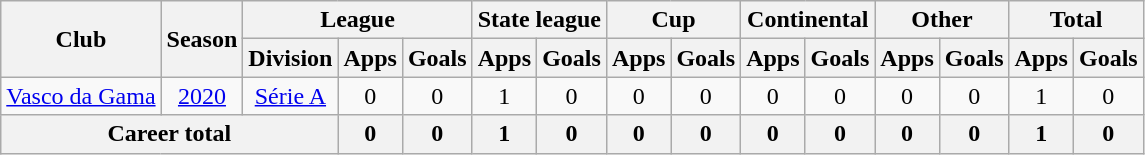<table class="wikitable" style="text-align: center">
<tr>
<th rowspan="2">Club</th>
<th rowspan="2">Season</th>
<th colspan="3">League</th>
<th colspan="2">State league</th>
<th colspan="2">Cup</th>
<th colspan="2">Continental</th>
<th colspan="2">Other</th>
<th colspan="2">Total</th>
</tr>
<tr>
<th>Division</th>
<th>Apps</th>
<th>Goals</th>
<th>Apps</th>
<th>Goals</th>
<th>Apps</th>
<th>Goals</th>
<th>Apps</th>
<th>Goals</th>
<th>Apps</th>
<th>Goals</th>
<th>Apps</th>
<th>Goals</th>
</tr>
<tr>
<td><a href='#'>Vasco da Gama</a></td>
<td><a href='#'>2020</a></td>
<td><a href='#'>Série A</a></td>
<td>0</td>
<td>0</td>
<td>1</td>
<td>0</td>
<td>0</td>
<td>0</td>
<td>0</td>
<td>0</td>
<td>0</td>
<td>0</td>
<td>1</td>
<td>0</td>
</tr>
<tr>
<th colspan="3"><strong>Career total</strong></th>
<th>0</th>
<th>0</th>
<th>1</th>
<th>0</th>
<th>0</th>
<th>0</th>
<th>0</th>
<th>0</th>
<th>0</th>
<th>0</th>
<th>1</th>
<th>0</th>
</tr>
</table>
